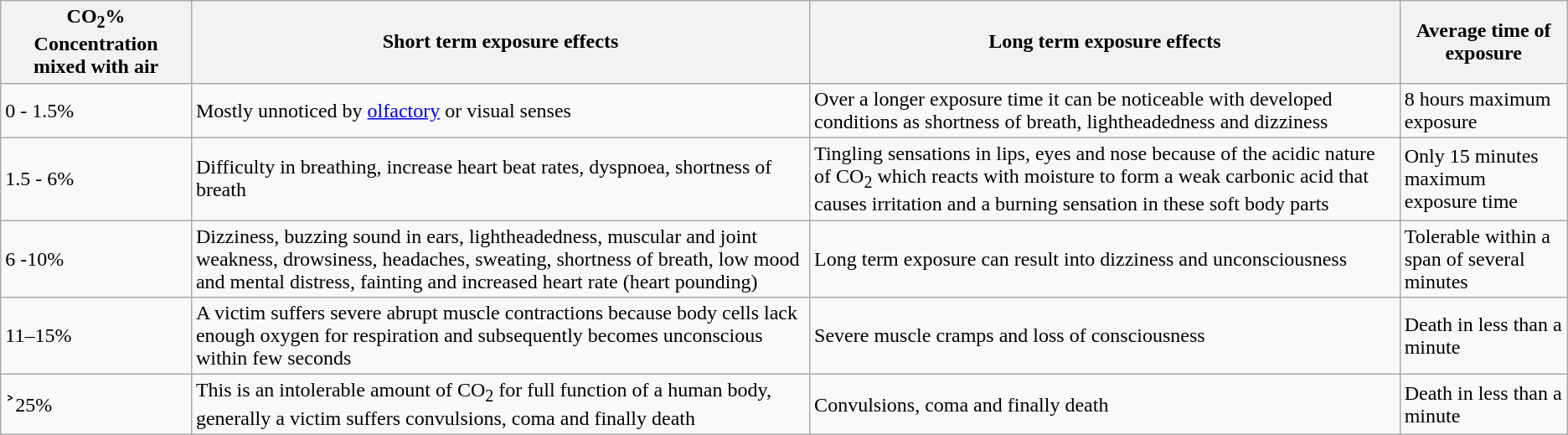<table class="wikitable">
<tr>
<th>CO<sub>2</sub>% Concentration mixed with air</th>
<th>Short term exposure effects</th>
<th>Long term exposure effects</th>
<th>Average time of exposure</th>
</tr>
<tr>
<td>0 - 1.5%</td>
<td>Mostly unnoticed by <a href='#'>olfactory</a> or visual senses</td>
<td>Over a longer exposure time it can be noticeable with developed conditions as shortness of breath, lightheadedness and dizziness</td>
<td>8 hours maximum exposure</td>
</tr>
<tr>
<td>1.5 - 6%</td>
<td>Difficulty in breathing, increase heart beat rates, dyspnoea, shortness of breath</td>
<td>Tingling sensations in lips, eyes and nose because of the acidic nature of CO<sub>2</sub> which reacts with moisture to form a weak carbonic acid that causes irritation and a burning sensation in these soft body parts</td>
<td>Only 15 minutes maximum exposure time</td>
</tr>
<tr>
<td>6 -10%</td>
<td>Dizziness, buzzing sound in ears, lightheadedness, muscular and joint weakness, drowsiness, headaches, sweating, shortness of breath, low mood and mental distress, fainting and increased heart rate (heart pounding)</td>
<td>Long term exposure can result into dizziness and unconsciousness</td>
<td>Tolerable within a span of several minutes</td>
</tr>
<tr>
<td>11–15%</td>
<td>A victim suffers severe abrupt muscle contractions because body cells lack enough oxygen for respiration and subsequently becomes unconscious within few seconds </td>
<td>Severe muscle cramps and loss of consciousness</td>
<td>Death in less than a minute</td>
</tr>
<tr>
<td>˃25%</td>
<td>This is an intolerable amount of CO<sub>2</sub> for full function of a human body, generally a victim suffers convulsions, coma and finally death</td>
<td>Convulsions, coma and finally death</td>
<td>Death in less than a minute</td>
</tr>
</table>
